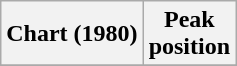<table class="wikitable plainrowheaders sortable" style="text-align:center;">
<tr>
<th>Chart (1980)</th>
<th>Peak<br>position</th>
</tr>
<tr>
</tr>
</table>
